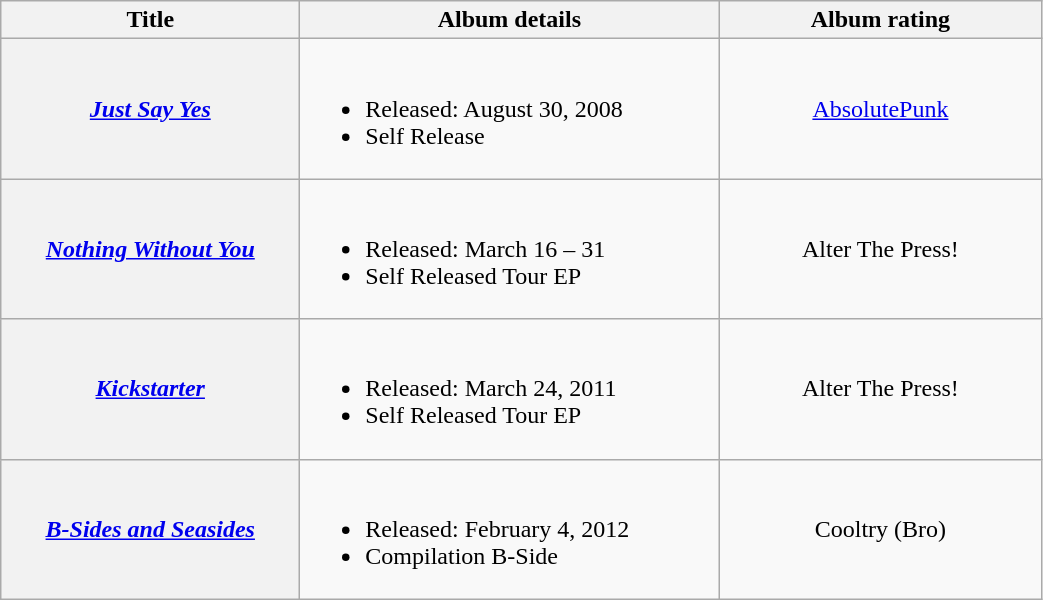<table class="wikitable plainrowheaders" style="text-align:center;">
<tr>
<th scope="col" style="width:12em;">Title</th>
<th scope="col" style="width:17em;">Album details</th>
<th scope="col" style="width:13em;">Album rating</th>
</tr>
<tr>
<th scope="row"><em><a href='#'>Just Say Yes</a></em></th>
<td style="text-align:left;"><br><ul><li>Released: August 30, 2008</li><li>Self Release</li></ul></td>
<td><a href='#'>AbsolutePunk</a> </td>
</tr>
<tr>
<th scope="row"><em><a href='#'>Nothing Without You</a></em></th>
<td style="text-align:left;"><br><ul><li>Released: March 16 – 31</li><li>Self Released Tour EP</li></ul></td>
<td>Alter The Press!</td>
</tr>
<tr>
<th scope="row"><em><a href='#'>Kickstarter</a></em></th>
<td style="text-align:left;"><br><ul><li>Released: March 24, 2011</li><li>Self Released Tour EP</li></ul></td>
<td>Alter The Press! </td>
</tr>
<tr>
<th scope="row"><em><a href='#'>B-Sides and Seasides</a></em></th>
<td style="text-align:left;"><br><ul><li>Released: February 4, 2012</li><li>Compilation B-Side</li></ul></td>
<td>Cooltry (Bro)</td>
</tr>
</table>
